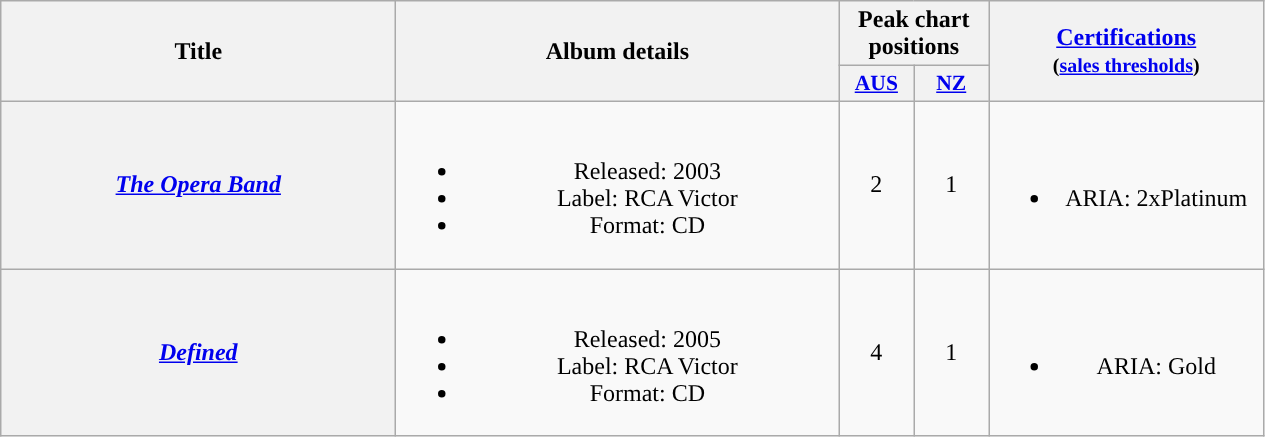<table class="wikitable plainrowheaders" style="text-align:center;">
<tr>
<th scope="col" rowspan="2" style="width:16em;">Title</th>
<th scope="col" rowspan="2" style="width:18em;">Album details</th>
<th scope="col" colspan="2">Peak chart positions</th>
<th scope="col" rowspan="2" style="width:11em;"><a href='#'>Certifications</a><br><small>(<a href='#'>sales thresholds</a>)</small></th>
</tr>
<tr>
<th scope="col" style="width:3em;font-size:90%;"><a href='#'>AUS</a><br></th>
<th scope="col" style="width:3em;font-size:90%;"><a href='#'>NZ</a><br></th>
</tr>
<tr>
<th scope="row"><em><a href='#'>The Opera Band</a></em></th>
<td><br><ul><li>Released: 2003</li><li>Label: RCA Victor</li><li>Format: CD</li></ul></td>
<td align="center">2</td>
<td>1</td>
<td><br><ul><li>ARIA: 2xPlatinum</li></ul></td>
</tr>
<tr>
<th scope="row"><em><a href='#'>Defined</a></em></th>
<td><br><ul><li>Released: 2005</li><li>Label: RCA Victor</li><li>Format: CD</li></ul></td>
<td align="center">4</td>
<td>1</td>
<td><br><ul><li>ARIA: Gold</li></ul></td>
</tr>
</table>
